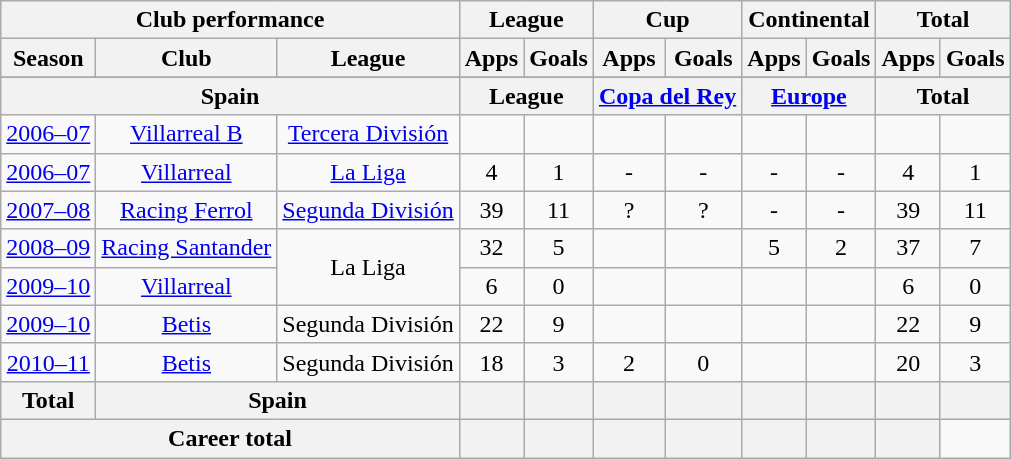<table class="wikitable" style="text-align:center">
<tr>
<th colspan=3>Club performance</th>
<th colspan=2>League</th>
<th colspan=2>Cup</th>
<th colspan=2>Continental</th>
<th colspan=2>Total</th>
</tr>
<tr>
<th>Season</th>
<th>Club</th>
<th>League</th>
<th>Apps</th>
<th>Goals</th>
<th>Apps</th>
<th>Goals</th>
<th>Apps</th>
<th>Goals</th>
<th>Apps</th>
<th>Goals</th>
</tr>
<tr>
</tr>
<tr>
<th colspan=3>Spain</th>
<th colspan=2>League</th>
<th colspan=2><a href='#'>Copa del Rey</a></th>
<th colspan=2><a href='#'>Europe</a></th>
<th colspan=2>Total</th>
</tr>
<tr>
<td><a href='#'>2006–07</a></td>
<td><a href='#'>Villarreal B</a></td>
<td><a href='#'>Tercera División</a></td>
<td></td>
<td></td>
<td></td>
<td></td>
<td></td>
<td></td>
<td></td>
<td></td>
</tr>
<tr>
<td><a href='#'>2006–07</a></td>
<td><a href='#'>Villarreal</a></td>
<td><a href='#'>La Liga</a></td>
<td>4</td>
<td>1</td>
<td>-</td>
<td>-</td>
<td>-</td>
<td>-</td>
<td>4</td>
<td>1</td>
</tr>
<tr>
<td><a href='#'>2007–08</a></td>
<td><a href='#'>Racing Ferrol</a></td>
<td><a href='#'>Segunda División</a></td>
<td>39</td>
<td>11</td>
<td>?</td>
<td>?</td>
<td>-</td>
<td>-</td>
<td>39</td>
<td>11</td>
</tr>
<tr>
<td><a href='#'>2008–09</a></td>
<td><a href='#'>Racing Santander</a></td>
<td rowspan="2">La Liga</td>
<td>32</td>
<td>5</td>
<td></td>
<td></td>
<td>5</td>
<td>2</td>
<td>37</td>
<td>7</td>
</tr>
<tr>
<td><a href='#'>2009–10</a></td>
<td><a href='#'>Villarreal</a></td>
<td>6</td>
<td>0</td>
<td></td>
<td></td>
<td></td>
<td></td>
<td>6</td>
<td>0</td>
</tr>
<tr>
<td><a href='#'>2009–10</a></td>
<td><a href='#'>Betis</a></td>
<td>Segunda División</td>
<td>22</td>
<td>9</td>
<td></td>
<td></td>
<td></td>
<td></td>
<td>22</td>
<td>9</td>
</tr>
<tr>
<td><a href='#'>2010–11</a></td>
<td><a href='#'>Betis</a></td>
<td>Segunda División</td>
<td>18</td>
<td>3</td>
<td>2</td>
<td>0</td>
<td></td>
<td></td>
<td>20</td>
<td>3</td>
</tr>
<tr>
<th rowspan=1>Total</th>
<th colspan=2>Spain</th>
<th></th>
<th></th>
<th></th>
<th></th>
<th></th>
<th></th>
<th></th>
<th></th>
</tr>
<tr>
<th colspan=3>Career total</th>
<th></th>
<th></th>
<th></th>
<th></th>
<th></th>
<th></th>
<th></th>
</tr>
</table>
